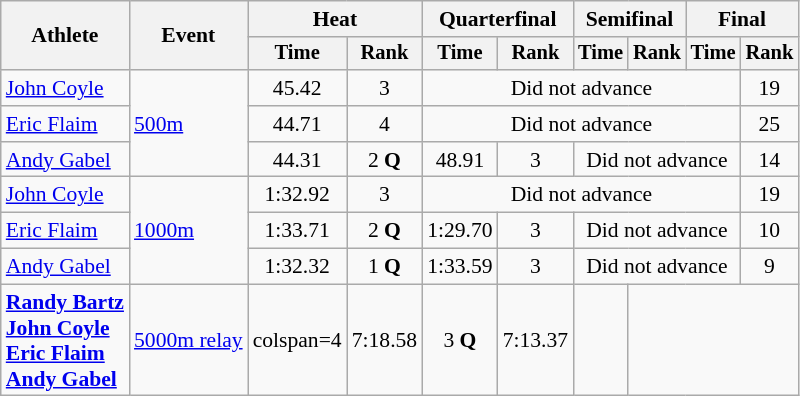<table class=wikitable style=font-size:90%;text-align:center>
<tr>
<th rowspan=2>Athlete</th>
<th rowspan=2>Event</th>
<th colspan=2>Heat</th>
<th colspan=2>Quarterfinal</th>
<th colspan=2>Semifinal</th>
<th colspan=2>Final</th>
</tr>
<tr style=font-size:95%>
<th>Time</th>
<th>Rank</th>
<th>Time</th>
<th>Rank</th>
<th>Time</th>
<th>Rank</th>
<th>Time</th>
<th>Rank</th>
</tr>
<tr>
<td align=left><a href='#'>John Coyle</a></td>
<td align=left rowspan=3><a href='#'>500m</a></td>
<td>45.42</td>
<td>3</td>
<td colspan=5>Did not advance</td>
<td>19</td>
</tr>
<tr>
<td align=left><a href='#'>Eric Flaim</a></td>
<td>44.71</td>
<td>4</td>
<td colspan=5>Did not advance</td>
<td>25</td>
</tr>
<tr>
<td align=left><a href='#'>Andy Gabel</a></td>
<td>44.31</td>
<td>2 <strong>Q</strong></td>
<td>48.91</td>
<td>3</td>
<td colspan=3>Did not advance</td>
<td>14</td>
</tr>
<tr>
<td align=left><a href='#'>John Coyle</a></td>
<td align=left rowspan=3><a href='#'>1000m</a></td>
<td>1:32.92</td>
<td>3</td>
<td colspan=5>Did not advance</td>
<td>19</td>
</tr>
<tr>
<td align=left><a href='#'>Eric Flaim</a></td>
<td>1:33.71</td>
<td>2 <strong>Q</strong></td>
<td>1:29.70</td>
<td>3</td>
<td colspan=3>Did not advance</td>
<td>10</td>
</tr>
<tr>
<td align=left><a href='#'>Andy Gabel</a></td>
<td>1:32.32</td>
<td>1 <strong>Q</strong></td>
<td>1:33.59</td>
<td>3</td>
<td colspan=3>Did not advance</td>
<td>9</td>
</tr>
<tr>
<td align=left><strong><a href='#'>Randy Bartz</a><br><a href='#'>John Coyle</a><br><a href='#'>Eric Flaim</a><br><a href='#'>Andy Gabel</a></strong></td>
<td align=left><a href='#'>5000m relay</a></td>
<td>colspan=4 </td>
<td>7:18.58</td>
<td>3 <strong>Q</strong></td>
<td>7:13.37</td>
<td></td>
</tr>
</table>
